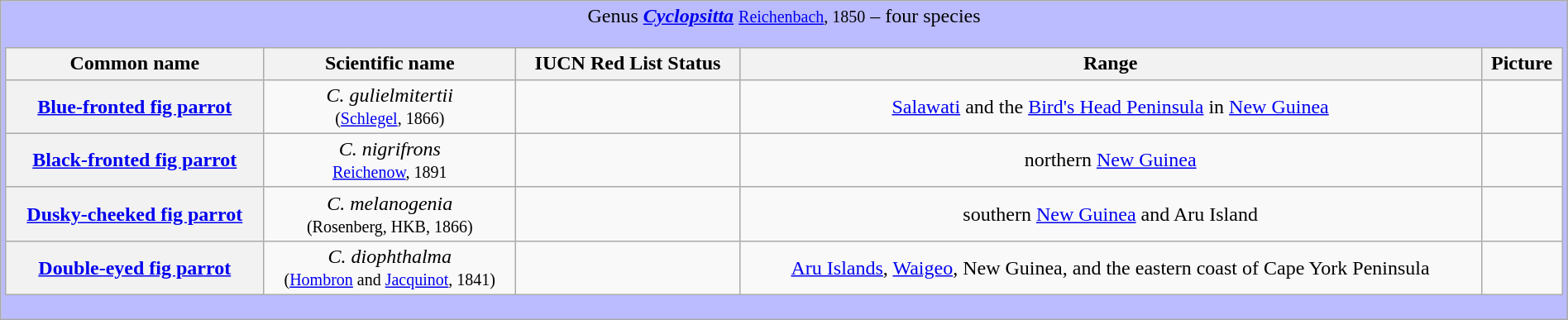<table class="wikitable" style="width:100%;text-align:center">
<tr>
<td colspan="100%" align="center" bgcolor="#BBBBFF">Genus <strong><em><a href='#'>Cyclopsitta</a></em></strong> <small><a href='#'>Reichenbach</a>, 1850</small> – four species<br><table class="wikitable sortable" style="width:100%;text-align:center">
<tr>
<th scope="col">Common name</th>
<th scope="col">Scientific name</th>
<th scope="col">IUCN Red List Status</th>
<th scope="col" class="unsortable">Range</th>
<th scope="col" class="unsortable">Picture</th>
</tr>
<tr>
<th scope="row"><a href='#'>Blue-fronted fig parrot</a></th>
<td><em>C. gulielmitertii</em> <br><small>(<a href='#'>Schlegel</a>, 1866)</small></td>
<td></td>
<td><a href='#'>Salawati</a> and the <a href='#'>Bird's Head Peninsula</a> in <a href='#'>New Guinea</a></td>
<td></td>
</tr>
<tr>
<th scope="row"><a href='#'>Black-fronted fig parrot</a></th>
<td><em>C. nigrifrons</em> <br><small><a href='#'>Reichenow</a>, 1891</small></td>
<td></td>
<td>northern <a href='#'>New Guinea</a></td>
<td></td>
</tr>
<tr>
<th scope="row"><a href='#'>Dusky-cheeked fig parrot</a></th>
<td><em>C. melanogenia</em> <br><small>(Rosenberg, HKB, 1866)</small></td>
<td></td>
<td>southern <a href='#'>New Guinea</a> and Aru Island</td>
<td></td>
</tr>
<tr>
<th scope="row"><a href='#'>Double-eyed fig parrot</a></th>
<td><em>C. diophthalma</em> <br><small>(<a href='#'>Hombron</a> and <a href='#'>Jacquinot</a>, 1841)</small></td>
<td></td>
<td><a href='#'>Aru Islands</a>, <a href='#'>Waigeo</a>, New Guinea, and the eastern coast of Cape York Peninsula</td>
<td></td>
</tr>
</table>
</td>
</tr>
</table>
